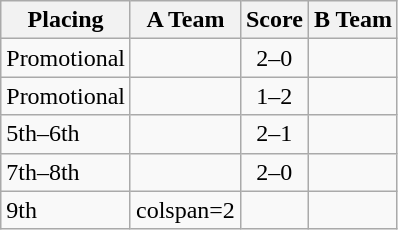<table class=wikitable style="border:1px solid #AAAAAA;">
<tr>
<th>Placing</th>
<th>A Team</th>
<th>Score</th>
<th>B Team</th>
</tr>
<tr>
<td>Promotional</td>
<td><strong></strong></td>
<td align="center">2–0</td>
<td></td>
</tr>
<tr>
<td>Promotional</td>
<td></td>
<td align="center">1–2</td>
<td><strong></strong></td>
</tr>
<tr>
<td>5th–6th</td>
<td><strong></strong></td>
<td align="center">2–1</td>
<td></td>
</tr>
<tr>
<td>7th–8th</td>
<td><strong></strong></td>
<td align="center">2–0</td>
<td></td>
</tr>
<tr>
<td>9th</td>
<td>colspan=2 </td>
<td></td>
</tr>
</table>
